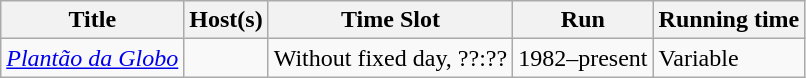<table class="wikitable">
<tr>
<th>Title</th>
<th>Host(s)</th>
<th>Time Slot</th>
<th>Run</th>
<th>Running time</th>
</tr>
<tr>
<td><em><a href='#'>Plantão da Globo</a></em></td>
<td></td>
<td>Without fixed day, ??:??</td>
<td>1982–present</td>
<td>Variable</td>
</tr>
</table>
